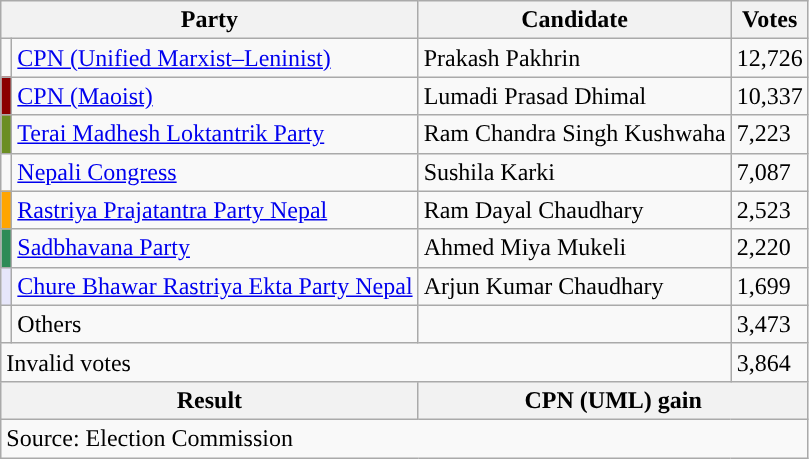<table class="wikitable">
<tr>
<th colspan="2">Party</th>
<th>Candidate</th>
<th>Votes</th>
</tr>
<tr>
<td style="background-color:"></td>
<td><a href='#'>CPN (Unified Marxist–Leninist)</a></td>
<td>Prakash Pakhrin</td>
<td>12,726</td>
</tr>
<tr>
<td style="background-color:darkred"></td>
<td><a href='#'>CPN (Maoist)</a></td>
<td>Lumadi Prasad Dhimal</td>
<td>10,337</td>
</tr>
<tr>
<td style="background-color:olivedrab"></td>
<td><a href='#'>Terai Madhesh Loktantrik Party</a></td>
<td>Ram Chandra Singh Kushwaha</td>
<td>7,223</td>
</tr>
<tr>
<td style="background-color:"></td>
<td><a href='#'>Nepali Congress</a></td>
<td>Sushila Karki</td>
<td>7,087</td>
</tr>
<tr>
<td style="background-color:orange"></td>
<td><a href='#'>Rastriya Prajatantra Party Nepal</a></td>
<td>Ram Dayal Chaudhary</td>
<td>2,523</td>
</tr>
<tr>
<td style="background-color:seagreen"></td>
<td><a href='#'>Sadbhavana Party</a></td>
<td>Ahmed Miya Mukeli</td>
<td>2,220</td>
</tr>
<tr>
<td style="background-color:#e6e6fa"></td>
<td><a href='#'>Chure Bhawar Rastriya Ekta Party Nepal</a></td>
<td>Arjun Kumar Chaudhary</td>
<td>1,699</td>
</tr>
<tr>
<td></td>
<td>Others</td>
<td></td>
<td>3,473</td>
</tr>
<tr>
<td colspan="3">Invalid votes</td>
<td>3,864</td>
</tr>
<tr>
<th colspan="2">Result</th>
<th colspan="2">CPN (UML) gain</th>
</tr>
<tr>
<td colspan="4">Source: Election Commission</td>
</tr>
</table>
